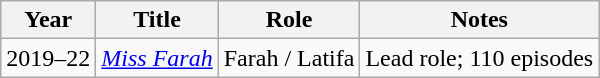<table class="wikitable sortable">
<tr>
<th>Year</th>
<th>Title</th>
<th>Role</th>
<th class="unsortable">Notes</th>
</tr>
<tr>
<td>2019–22</td>
<td><em><a href='#'>Miss Farah</a></em></td>
<td>Farah / Latifa</td>
<td>Lead role; 110 episodes</td>
</tr>
</table>
